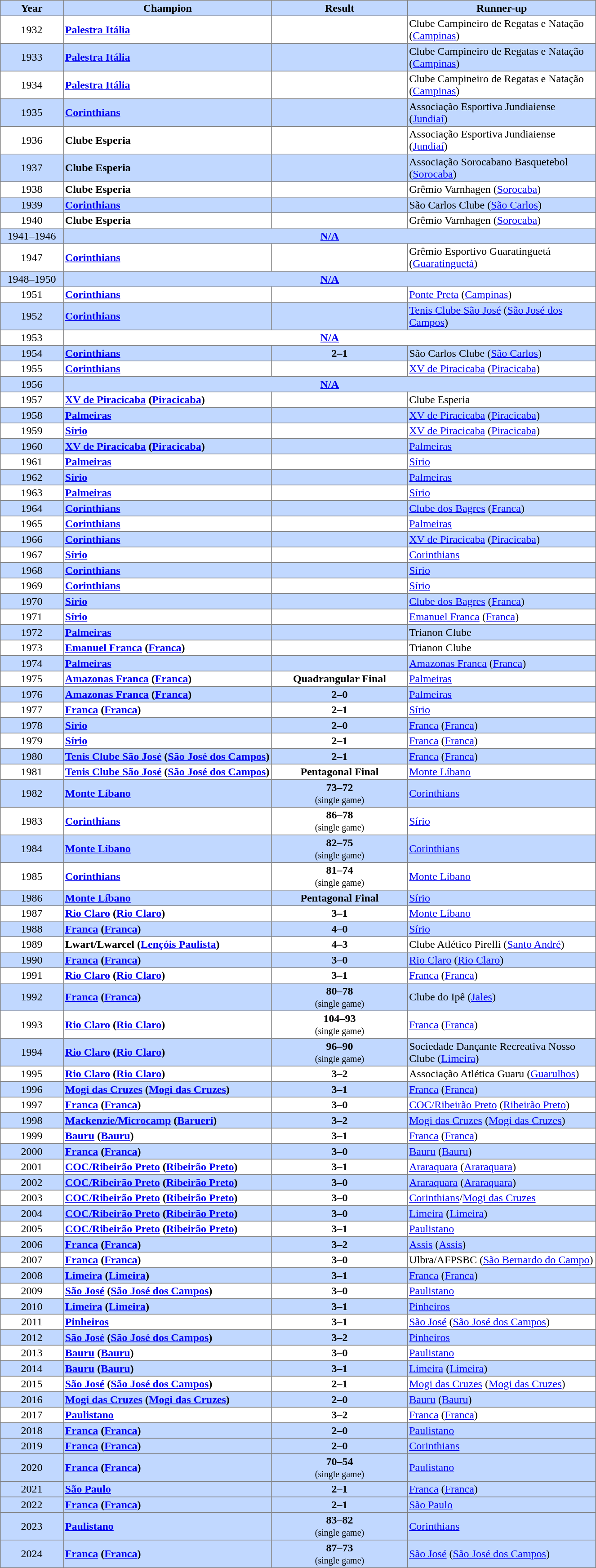<table class="toccolours" border="1" cellpadding="2" style="border-collapse: collapse; text-align: center; width: 70%; margin: 0 auto;">
<tr style="background: #C1D8FF;">
<th width=5%>Year</th>
<th width=15%>Champion</th>
<th width=10%>Result</th>
<th width=15%>Runner-up</th>
</tr>
<tr>
<td>1932</td>
<td align=left><strong><a href='#'>Palestra Itália</a></strong></td>
<td></td>
<td align=left>Clube Campineiro de Regatas e Natação (<a href='#'>Campinas</a>)</td>
</tr>
<tr style="background: #C1D8FF;">
<td>1933</td>
<td align=left><strong><a href='#'>Palestra Itália</a></strong></td>
<td></td>
<td align=left>Clube Campineiro de Regatas e Natação (<a href='#'>Campinas</a>)</td>
</tr>
<tr>
<td>1934</td>
<td align=left><strong><a href='#'>Palestra Itália</a></strong></td>
<td></td>
<td align=left>Clube Campineiro de Regatas e Natação (<a href='#'>Campinas</a>)</td>
</tr>
<tr style="background: #C1D8FF;">
<td>1935</td>
<td align=left><strong><a href='#'>Corinthians</a></strong></td>
<td></td>
<td align=left>Associação Esportiva Jundiaiense (<a href='#'>Jundiaí</a>)</td>
</tr>
<tr>
<td>1936</td>
<td align=left><strong>Clube Esperia</strong></td>
<td></td>
<td align=left>Associação Esportiva Jundiaiense (<a href='#'>Jundiaí</a>)</td>
</tr>
<tr style="background: #C1D8FF;">
<td>1937</td>
<td align=left><strong>Clube Esperia</strong></td>
<td></td>
<td align=left>Associação Sorocabano Basquetebol (<a href='#'>Sorocaba</a>)</td>
</tr>
<tr>
<td>1938</td>
<td align=left><strong>Clube Esperia</strong></td>
<td></td>
<td align=left>Grêmio Varnhagen (<a href='#'>Sorocaba</a>)</td>
</tr>
<tr style="background: #C1D8FF;">
<td>1939</td>
<td align=left><strong><a href='#'>Corinthians</a></strong></td>
<td></td>
<td align=left>São Carlos Clube (<a href='#'>São Carlos</a>)</td>
</tr>
<tr>
<td>1940</td>
<td align=left><strong>Clube Esperia</strong></td>
<td></td>
<td align=left>Grêmio Varnhagen (<a href='#'>Sorocaba</a>)</td>
</tr>
<tr style="background: #C1D8FF;">
<td>1941–1946</td>
<td colspan=3><strong><a href='#'>N/A</a></strong></td>
</tr>
<tr>
<td>1947</td>
<td align=left><strong><a href='#'>Corinthians</a></strong></td>
<td></td>
<td align=left>Grêmio Esportivo Guaratinguetá (<a href='#'>Guaratinguetá</a>)</td>
</tr>
<tr style="background: #C1D8FF;">
<td>1948–1950</td>
<td colspan=3><strong><a href='#'>N/A</a></strong></td>
</tr>
<tr>
<td>1951</td>
<td align=left><strong><a href='#'>Corinthians</a></strong></td>
<td></td>
<td align=left><a href='#'>Ponte Preta</a> (<a href='#'>Campinas</a>)</td>
</tr>
<tr style="background: #C1D8FF;">
<td>1952</td>
<td align=left><strong><a href='#'>Corinthians</a></strong></td>
<td></td>
<td align=left><a href='#'>Tenis Clube São José</a> (<a href='#'>São José dos Campos</a>)</td>
</tr>
<tr>
<td>1953</td>
<td colspan=3><strong><a href='#'>N/A</a></strong></td>
</tr>
<tr style="background: #C1D8FF;">
<td>1954</td>
<td align=left><strong><a href='#'>Corinthians</a></strong></td>
<td><strong>2–1</strong></td>
<td align=left>São Carlos Clube (<a href='#'>São Carlos</a>)</td>
</tr>
<tr>
<td>1955</td>
<td align=left><strong><a href='#'>Corinthians</a></strong></td>
<td></td>
<td align=left><a href='#'>XV de Piracicaba</a> (<a href='#'>Piracicaba</a>)</td>
</tr>
<tr style="background: #C1D8FF;">
<td>1956</td>
<td colspan=3><strong><a href='#'>N/A</a></strong></td>
</tr>
<tr>
<td>1957</td>
<td align=left><strong><a href='#'>XV de Piracicaba</a> (<a href='#'>Piracicaba</a>)</strong></td>
<td></td>
<td align=left>Clube Esperia</td>
</tr>
<tr style="background: #C1D8FF;">
<td>1958</td>
<td align=left><strong><a href='#'>Palmeiras</a></strong></td>
<td></td>
<td align=left><a href='#'>XV de Piracicaba</a> (<a href='#'>Piracicaba</a>)</td>
</tr>
<tr>
<td>1959</td>
<td align=left><strong><a href='#'>Sírio</a></strong></td>
<td></td>
<td align=left><a href='#'>XV de Piracicaba</a> (<a href='#'>Piracicaba</a>)</td>
</tr>
<tr style="background: #C1D8FF;">
<td>1960</td>
<td align=left><strong><a href='#'>XV de Piracicaba</a> (<a href='#'>Piracicaba</a>)</strong></td>
<td></td>
<td align=left><a href='#'>Palmeiras</a></td>
</tr>
<tr>
<td>1961</td>
<td align=left><strong><a href='#'>Palmeiras</a></strong></td>
<td></td>
<td align=left><a href='#'>Sírio</a></td>
</tr>
<tr style="background: #C1D8FF;">
<td>1962</td>
<td align=left><strong><a href='#'>Sírio</a></strong></td>
<td></td>
<td align=left><a href='#'>Palmeiras</a></td>
</tr>
<tr>
<td>1963</td>
<td align=left><strong><a href='#'>Palmeiras</a></strong></td>
<td></td>
<td align=left><a href='#'>Sírio</a></td>
</tr>
<tr style="background: #C1D8FF;">
<td>1964</td>
<td align=left><strong><a href='#'>Corinthians</a></strong></td>
<td></td>
<td align=left><a href='#'>Clube dos Bagres</a> (<a href='#'>Franca</a>)</td>
</tr>
<tr>
<td>1965</td>
<td align=left><strong><a href='#'>Corinthians</a></strong></td>
<td></td>
<td align=left><a href='#'>Palmeiras</a></td>
</tr>
<tr style="background: #C1D8FF;">
<td>1966</td>
<td align=left><strong><a href='#'>Corinthians</a></strong></td>
<td></td>
<td align=left><a href='#'>XV de Piracicaba</a> (<a href='#'>Piracicaba</a>)</td>
</tr>
<tr>
<td>1967</td>
<td align=left><strong><a href='#'>Sírio</a></strong></td>
<td></td>
<td align=left><a href='#'>Corinthians</a></td>
</tr>
<tr style="background: #C1D8FF;">
<td>1968</td>
<td align=left><strong><a href='#'>Corinthians</a></strong></td>
<td></td>
<td align=left><a href='#'>Sírio</a></td>
</tr>
<tr>
<td>1969</td>
<td align=left><strong><a href='#'>Corinthians</a></strong></td>
<td></td>
<td align=left><a href='#'>Sírio</a></td>
</tr>
<tr style="background: #C1D8FF;">
<td>1970</td>
<td align=left><strong><a href='#'>Sírio</a></strong></td>
<td></td>
<td align=left><a href='#'>Clube dos Bagres</a> (<a href='#'>Franca</a>)</td>
</tr>
<tr>
<td>1971</td>
<td align=left><strong><a href='#'>Sírio</a></strong></td>
<td></td>
<td align=left><a href='#'>Emanuel Franca</a> (<a href='#'>Franca</a>)</td>
</tr>
<tr style="background: #C1D8FF;">
<td>1972</td>
<td align=left><strong><a href='#'>Palmeiras</a></strong></td>
<td></td>
<td align=left>Trianon Clube</td>
</tr>
<tr>
<td>1973</td>
<td align=left><strong><a href='#'>Emanuel Franca</a> (<a href='#'>Franca</a>)</strong></td>
<td></td>
<td align=left>Trianon Clube</td>
</tr>
<tr style="background: #C1D8FF;">
<td>1974</td>
<td align=left><strong><a href='#'>Palmeiras</a></strong></td>
<td></td>
<td align=left><a href='#'>Amazonas Franca</a> (<a href='#'>Franca</a>)</td>
</tr>
<tr>
<td>1975</td>
<td align=left><strong><a href='#'>Amazonas Franca</a> (<a href='#'>Franca</a>)</strong></td>
<td><strong>Quadrangular Final</strong></td>
<td align=left><a href='#'>Palmeiras</a></td>
</tr>
<tr style="background: #C1D8FF;">
<td>1976</td>
<td align=left><strong><a href='#'>Amazonas Franca</a> (<a href='#'>Franca</a>)</strong></td>
<td><strong>2–0</strong></td>
<td align=left><a href='#'>Palmeiras</a></td>
</tr>
<tr>
<td>1977</td>
<td align=left><strong><a href='#'>Franca</a> (<a href='#'>Franca</a>)</strong></td>
<td><strong>2–1</strong></td>
<td align=left><a href='#'>Sírio</a></td>
</tr>
<tr style="background: #C1D8FF;">
<td>1978</td>
<td align=left><strong><a href='#'>Sírio</a></strong></td>
<td><strong>2–0</strong></td>
<td align=left><a href='#'>Franca</a> (<a href='#'>Franca</a>)</td>
</tr>
<tr>
<td>1979</td>
<td align=left><strong><a href='#'>Sírio</a></strong></td>
<td><strong>2–1</strong></td>
<td align=left><a href='#'>Franca</a> (<a href='#'>Franca</a>)</td>
</tr>
<tr style="background: #C1D8FF;">
<td>1980</td>
<td align=left><strong><a href='#'>Tenis Clube São José</a> (<a href='#'>São José dos Campos</a>)</strong></td>
<td><strong>2–1</strong></td>
<td align="left"><a href='#'>Franca</a> (<a href='#'>Franca</a>)</td>
</tr>
<tr>
<td>1981</td>
<td align=left><strong><a href='#'>Tenis Clube São José</a> (<a href='#'>São José dos Campos</a>)</strong></td>
<td><strong>Pentagonal Final</strong></td>
<td align=left><a href='#'>Monte Líbano</a></td>
</tr>
<tr style="background: #C1D8FF;">
<td>1982</td>
<td align=left><strong><a href='#'>Monte Líbano</a></strong></td>
<td><strong>73–72</strong><br><small>(single game)</small></td>
<td align=left><a href='#'>Corinthians</a></td>
</tr>
<tr>
<td>1983</td>
<td align=left><strong><a href='#'>Corinthians</a></strong></td>
<td><strong>86–78</strong><br><small>(single game)</small></td>
<td align=left><a href='#'>Sírio</a></td>
</tr>
<tr style="background: #C1D8FF;">
<td>1984</td>
<td align=left><strong><a href='#'>Monte Líbano</a></strong></td>
<td><strong>82–75</strong><br><small>(single game)</small></td>
<td align=left><a href='#'>Corinthians</a></td>
</tr>
<tr>
<td>1985</td>
<td align=left><strong><a href='#'>Corinthians</a></strong></td>
<td><strong>81–74</strong><br><small>(single game)</small></td>
<td align=left><a href='#'>Monte Líbano</a></td>
</tr>
<tr style="background: #C1D8FF;">
<td>1986</td>
<td align=left><strong><a href='#'>Monte Líbano</a></strong></td>
<td><strong>Pentagonal Final</strong></td>
<td align=left><a href='#'>Sírio</a></td>
</tr>
<tr>
<td>1987</td>
<td align=left><strong><a href='#'>Rio Claro</a> (<a href='#'>Rio Claro</a>)</strong></td>
<td><strong>3–1</strong></td>
<td align=left><a href='#'>Monte Líbano</a></td>
</tr>
<tr style="background: #C1D8FF;">
<td>1988</td>
<td align=left><strong><a href='#'>Franca</a> (<a href='#'>Franca</a>)</strong></td>
<td><strong>4–0</strong></td>
<td align=left><a href='#'>Sírio</a></td>
</tr>
<tr>
<td>1989</td>
<td align=left><strong>Lwart/Lwarcel (<a href='#'>Lençóis Paulista</a>)</strong></td>
<td><strong>4–3</strong></td>
<td align=left>Clube Atlético Pirelli (<a href='#'>Santo André</a>)</td>
</tr>
<tr style="background: #C1D8FF;">
<td>1990</td>
<td align=left><strong><a href='#'>Franca</a> (<a href='#'>Franca</a>)</strong></td>
<td><strong>3–0</strong></td>
<td align=left><a href='#'>Rio Claro</a> (<a href='#'>Rio Claro</a>)</td>
</tr>
<tr>
<td>1991</td>
<td align=left><strong><a href='#'>Rio Claro</a> (<a href='#'>Rio Claro</a>)</strong></td>
<td><strong>3–1</strong></td>
<td align=left><a href='#'>Franca</a> (<a href='#'>Franca</a>)</td>
</tr>
<tr style="background: #C1D8FF;">
<td>1992</td>
<td align=left><strong><a href='#'>Franca</a> (<a href='#'>Franca</a>)</strong></td>
<td><strong>80–78</strong><br><small>(single game)</small></td>
<td align=left>Clube do Ipê (<a href='#'>Jales</a>)</td>
</tr>
<tr>
<td>1993</td>
<td align=left><strong><a href='#'>Rio Claro</a> (<a href='#'>Rio Claro</a>)</strong></td>
<td><strong>104–93</strong><br><small>(single game)</small></td>
<td align=left><a href='#'>Franca</a> (<a href='#'>Franca</a>)</td>
</tr>
<tr style="background: #C1D8FF;">
<td>1994</td>
<td align=left><strong><a href='#'>Rio Claro</a> (<a href='#'>Rio Claro</a>)</strong></td>
<td><strong>96–90</strong><br><small>(single game)</small></td>
<td align=left>Sociedade Dançante Recreativa Nosso Clube (<a href='#'>Limeira</a>)</td>
</tr>
<tr>
<td>1995</td>
<td align=left><strong><a href='#'>Rio Claro</a> (<a href='#'>Rio Claro</a>)</strong></td>
<td><strong>3–2</strong></td>
<td align="left">Associação Atlética Guaru (<a href='#'>Guarulhos</a>)</td>
</tr>
<tr style="background: #C1D8FF;">
<td>1996</td>
<td align=left><strong><a href='#'>Mogi das Cruzes</a> (<a href='#'>Mogi das Cruzes</a>)</strong></td>
<td><strong>3–1</strong></td>
<td align=left><a href='#'>Franca</a> (<a href='#'>Franca</a>)</td>
</tr>
<tr>
<td>1997</td>
<td align=left><strong><a href='#'>Franca</a> (<a href='#'>Franca</a>)</strong></td>
<td><strong>3–0</strong></td>
<td align=left><a href='#'>COC/Ribeirão Preto</a> (<a href='#'>Ribeirão Preto</a>)</td>
</tr>
<tr style="background: #C1D8FF;">
<td>1998</td>
<td align=left><strong><a href='#'>Mackenzie/Microcamp</a> (<a href='#'>Barueri</a>)</strong></td>
<td><strong>3–2</strong></td>
<td align=left><a href='#'>Mogi das Cruzes</a> (<a href='#'>Mogi das Cruzes</a>)</td>
</tr>
<tr>
<td>1999</td>
<td align=left><strong><a href='#'>Bauru</a> (<a href='#'>Bauru</a>)</strong></td>
<td><strong>3–1</strong></td>
<td align=left><a href='#'>Franca</a> (<a href='#'>Franca</a>)</td>
</tr>
<tr style="background: #C1D8FF;">
<td>2000</td>
<td align=left><strong><a href='#'>Franca</a> (<a href='#'>Franca</a>)</strong></td>
<td><strong>3–0</strong></td>
<td align=left><a href='#'>Bauru</a> (<a href='#'>Bauru</a>)</td>
</tr>
<tr>
<td>2001</td>
<td align=left><strong><a href='#'>COC/Ribeirão Preto</a> (<a href='#'>Ribeirão Preto</a>)</strong></td>
<td><strong>3–1</strong></td>
<td align="left"><a href='#'>Araraquara</a> (<a href='#'>Araraquara</a>)</td>
</tr>
<tr style="background: #C1D8FF;">
<td>2002</td>
<td align=left><strong><a href='#'>COC/Ribeirão Preto</a> (<a href='#'>Ribeirão Preto</a>)</strong></td>
<td><strong>3–0</strong></td>
<td align="left"><a href='#'>Araraquara</a> (<a href='#'>Araraquara</a>)</td>
</tr>
<tr>
<td>2003</td>
<td align=left><strong><a href='#'>COC/Ribeirão Preto</a> (<a href='#'>Ribeirão Preto</a>)</strong></td>
<td><strong>3–0</strong></td>
<td align=left><a href='#'>Corinthians</a>/<a href='#'>Mogi das Cruzes</a></td>
</tr>
<tr style="background: #C1D8FF;">
<td>2004</td>
<td align=left><strong><a href='#'>COC/Ribeirão Preto</a> (<a href='#'>Ribeirão Preto</a>)</strong></td>
<td><strong>3–0</strong></td>
<td align=left><a href='#'>Limeira</a> (<a href='#'>Limeira</a>)</td>
</tr>
<tr>
<td>2005</td>
<td align=left><strong><a href='#'>COC/Ribeirão Preto</a> (<a href='#'>Ribeirão Preto</a>)</strong></td>
<td><strong>3–1</strong></td>
<td align=left><a href='#'>Paulistano</a></td>
</tr>
<tr style="background: #C1D8FF;">
<td>2006</td>
<td align=left><strong><a href='#'>Franca</a> (<a href='#'>Franca</a>)</strong></td>
<td><strong>3–2</strong></td>
<td align=left><a href='#'>Assis</a> (<a href='#'>Assis</a>)</td>
</tr>
<tr>
<td>2007</td>
<td align=left><strong><a href='#'>Franca</a> (<a href='#'>Franca</a>)</strong></td>
<td><strong>3–0</strong></td>
<td align=left>Ulbra/AFPSBC (<a href='#'>São Bernardo do Campo</a>)</td>
</tr>
<tr style="background: #C1D8FF;">
<td>2008</td>
<td align=left><strong><a href='#'>Limeira</a> (<a href='#'>Limeira</a>)</strong></td>
<td><strong>3–1</strong></td>
<td align=left><a href='#'>Franca</a> (<a href='#'>Franca</a>)</td>
</tr>
<tr>
<td>2009</td>
<td align=left><strong><a href='#'>São José</a> (<a href='#'>São José dos Campos</a>)</strong></td>
<td><strong>3–0</strong></td>
<td align=left><a href='#'>Paulistano</a></td>
</tr>
<tr style="background: #C1D8FF;">
<td>2010</td>
<td align=left><strong><a href='#'>Limeira</a> (<a href='#'>Limeira</a>)</strong></td>
<td><strong>3–1</strong></td>
<td align=left><a href='#'>Pinheiros</a></td>
</tr>
<tr>
<td>2011</td>
<td align=left><strong><a href='#'>Pinheiros</a></strong></td>
<td><strong>3–1</strong></td>
<td align=left><a href='#'>São José</a> (<a href='#'>São José dos Campos</a>)</td>
</tr>
<tr style="background: #C1D8FF;">
<td>2012</td>
<td align=left><strong><a href='#'>São José</a> (<a href='#'>São José dos Campos</a>)</strong></td>
<td><strong>3–2</strong></td>
<td align=left><a href='#'>Pinheiros</a></td>
</tr>
<tr>
<td>2013</td>
<td align=left><strong><a href='#'>Bauru</a> (<a href='#'>Bauru</a>)</strong></td>
<td><strong>3–0</strong></td>
<td align=left><a href='#'>Paulistano</a></td>
</tr>
<tr style="background: #C1D8FF;">
<td>2014</td>
<td align=left><strong><a href='#'>Bauru</a> (<a href='#'>Bauru</a>)</strong></td>
<td><strong>3–1</strong></td>
<td align=left><a href='#'>Limeira</a> (<a href='#'>Limeira</a>)</td>
</tr>
<tr>
<td>2015</td>
<td align=left><strong><a href='#'>São José</a> (<a href='#'>São José dos Campos</a>)</strong></td>
<td><strong>2–1</strong></td>
<td align=left><a href='#'>Mogi das Cruzes</a> (<a href='#'>Mogi das Cruzes</a>)</td>
</tr>
<tr style="background: #C1D8FF;">
<td>2016</td>
<td align=left><strong><a href='#'>Mogi das Cruzes</a> (<a href='#'>Mogi das Cruzes</a>)</strong></td>
<td><strong>2–0</strong></td>
<td align=left><a href='#'>Bauru</a> (<a href='#'>Bauru</a>)</td>
</tr>
<tr>
<td>2017</td>
<td align=left><strong><a href='#'>Paulistano</a></strong></td>
<td><strong>3–2</strong></td>
<td align=left><a href='#'>Franca</a> (<a href='#'>Franca</a>)</td>
</tr>
<tr style="background: #C1D8FF;">
<td>2018</td>
<td align=left><strong><a href='#'>Franca</a> (<a href='#'>Franca</a>)</strong></td>
<td><strong>2–0</strong></td>
<td align=left><a href='#'>Paulistano</a></td>
</tr>
<tr style="background: #C1D8FF;">
<td>2019</td>
<td align=left><strong><a href='#'>Franca</a> (<a href='#'>Franca</a>)</strong></td>
<td><strong>2–0</strong></td>
<td align=left><a href='#'>Corinthians</a></td>
</tr>
<tr style="background: #C1D8FF;">
<td>2020</td>
<td align=left><strong><a href='#'>Franca</a> (<a href='#'>Franca</a>)</strong></td>
<td><strong>70–54</strong><br><small>(single game)</small></td>
<td align=left><a href='#'>Paulistano</a></td>
</tr>
<tr style="background: #C1D8FF;">
<td>2021</td>
<td align=left><strong><a href='#'>São Paulo</a></strong></td>
<td><strong>2–1</strong></td>
<td align=left><a href='#'>Franca</a> (<a href='#'>Franca</a>)</td>
</tr>
<tr style="background: #C1D8FF;">
<td>2022</td>
<td align=left><strong><a href='#'>Franca</a> (<a href='#'>Franca</a>)</strong></td>
<td><strong>2–1</strong></td>
<td align=left><a href='#'>São Paulo</a></td>
</tr>
<tr style="background: #C1D8FF;">
<td>2023</td>
<td align=left><strong><a href='#'>Paulistano</a></strong></td>
<td><strong>83–82</strong><br><small>(single game)</small></td>
<td align=left><a href='#'>Corinthians</a></td>
</tr>
<tr style="background: #C1D8FF;">
<td>2024</td>
<td align=left><strong><a href='#'>Franca</a> (<a href='#'>Franca</a>)</strong></td>
<td><strong>87–73</strong><br><small>(single game)</small></td>
<td align=left><a href='#'>São José</a> (<a href='#'>São José dos Campos</a>)</td>
</tr>
</table>
